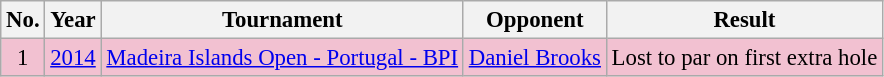<table class="wikitable" style="font-size:95%;">
<tr>
<th>No.</th>
<th>Year</th>
<th>Tournament</th>
<th>Opponent</th>
<th>Result</th>
</tr>
<tr style="background:#F2C1D1;">
<td align=center>1</td>
<td><a href='#'>2014</a></td>
<td><a href='#'>Madeira Islands Open - Portugal - BPI</a></td>
<td> <a href='#'>Daniel Brooks</a></td>
<td>Lost to par on first extra hole</td>
</tr>
</table>
